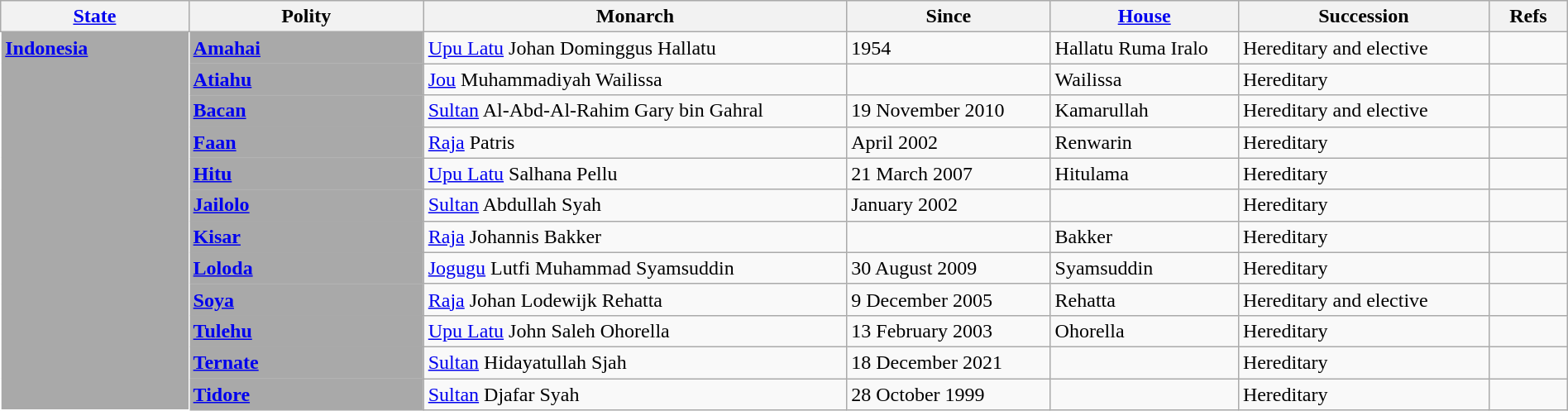<table class="wikitable" width="100%">
<tr>
<th width="12%"><a href='#'>State</a></th>
<th width="15%">Polity</th>
<th width="27%">Monarch</th>
<th width="13%">Since</th>
<th width="12%"><a href='#'>House</a></th>
<th width="16%">Succession</th>
<th width="5%">Refs</th>
</tr>
<tr>
<td bgcolor="#A9A9A9" rowspan="12" style="vertical-align: top; border-color: white;"> <strong><a href='#'><span>Indonesia</span></a></strong></td>
<td bgcolor="#A9A9A9"><strong><a href='#'><span>Amahai</span></a></strong></td>
<td><a href='#'>Upu Latu</a> Johan Dominggus Hallatu</td>
<td>1954</td>
<td>Hallatu Ruma Iralo</td>
<td>Hereditary and elective</td>
<td align="center"></td>
</tr>
<tr>
<td bgcolor="#A9A9A9"><strong><a href='#'><span>Atiahu</span></a></strong></td>
<td><a href='#'>Jou</a> Muhammadiyah Wailissa</td>
<td></td>
<td>Wailissa</td>
<td>Hereditary</td>
<td align="center"></td>
</tr>
<tr>
<td bgcolor="#A9A9A9"> <strong><a href='#'><span>Bacan</span></a></strong></td>
<td><a href='#'>Sultan</a> Al-Abd-Al-Rahim Gary bin Gahral</td>
<td>19 November 2010</td>
<td>Kamarullah</td>
<td>Hereditary and elective </td>
<td align="center"></td>
</tr>
<tr>
<td bgcolor="#A9A9A9"><strong><a href='#'><span>Faan</span></a></strong></td>
<td><a href='#'>Raja</a> Patris</td>
<td>April 2002</td>
<td>Renwarin</td>
<td>Hereditary</td>
<td align="center"></td>
</tr>
<tr>
<td bgcolor="#A9A9A9"><strong><a href='#'><span>Hitu</span></a></strong></td>
<td><a href='#'>Upu Latu</a> Salhana Pellu</td>
<td>21 March 2007</td>
<td>Hitulama</td>
<td>Hereditary</td>
<td align="center"></td>
</tr>
<tr>
<td bgcolor="#A9A9A9"><strong><a href='#'><span>Jailolo</span></a></strong></td>
<td><a href='#'>Sultan</a> Abdullah Syah</td>
<td>January 2002</td>
<td></td>
<td>Hereditary</td>
<td align="center"></td>
</tr>
<tr>
<td bgcolor="#A9A9A9"><strong><a href='#'><span>Kisar</span></a></strong></td>
<td><a href='#'>Raja</a> Johannis Bakker</td>
<td></td>
<td>Bakker</td>
<td>Hereditary</td>
<td align="center"></td>
</tr>
<tr>
<td bgcolor="#A9A9A9"><strong><a href='#'><span>Loloda</span></a></strong></td>
<td><a href='#'>Jogugu</a> Lutfi Muhammad Syamsuddin</td>
<td>30 August 2009</td>
<td>Syamsuddin</td>
<td>Hereditary</td>
<td align="center"></td>
</tr>
<tr>
<td bgcolor="#A9A9A9"><strong><a href='#'><span>Soya</span></a></strong></td>
<td><a href='#'>Raja</a> Johan Lodewijk Rehatta</td>
<td>9 December 2005 </td>
<td>Rehatta </td>
<td>Hereditary and elective</td>
<td align="center"></td>
</tr>
<tr>
<td bgcolor="#A9A9A9"><strong><a href='#'><span>Tulehu</span></a></strong></td>
<td><a href='#'>Upu Latu</a> John Saleh Ohorella</td>
<td>13 February 2003</td>
<td>Ohorella</td>
<td>Hereditary</td>
<td align="center"></td>
</tr>
<tr>
<td bgcolor="#A9A9A9"> <strong><a href='#'><span>Ternate</span></a></strong></td>
<td><a href='#'>Sultan</a> Hidayatullah Sjah </td>
<td>18 December 2021</td>
<td></td>
<td>Hereditary</td>
<td align="center"></td>
</tr>
<tr>
<td bgcolor="#A9A9A9"> <strong><a href='#'><span>Tidore</span></a></strong></td>
<td><a href='#'>Sultan</a> Djafar Syah</td>
<td>28 October 1999</td>
<td></td>
<td>Hereditary</td>
<td align="center"></td>
</tr>
</table>
